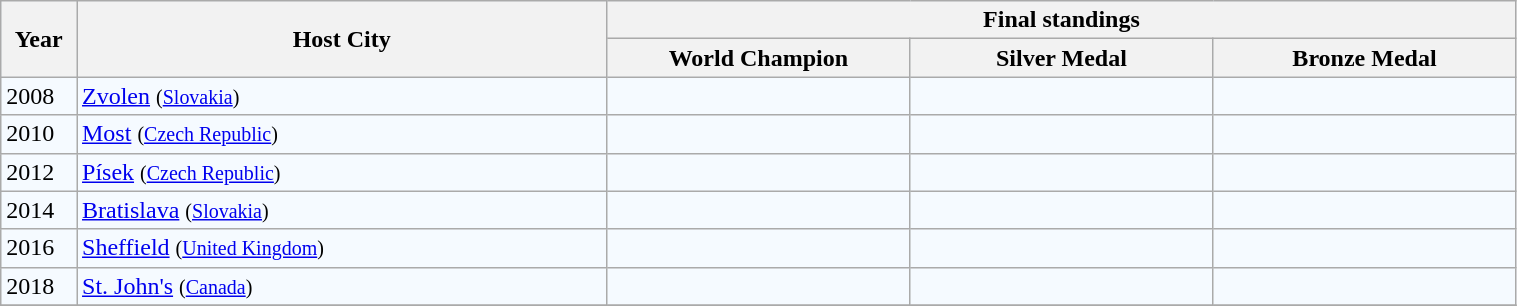<table class="wikitable zebra" style="text-align:left; background-color:#F5FAFF; width:80%">
<tr class="hintergrundfarbe5">
<th rowspan="2" style="width:5%">Year</th>
<th rowspan="2" style="width:35%">Host City</th>
<th colspan="4">Final standings</th>
</tr>
<tr>
<th style="width:20%">World Champion</th>
<th style="width:20%">Silver Medal</th>
<th style="width:20%">Bronze Medal</th>
</tr>
<tr>
<td>2008</td>
<td><a href='#'>Zvolen</a> <small>(<a href='#'>Slovakia</a>)</small></td>
<td></td>
<td></td>
<td></td>
</tr>
<tr>
<td>2010</td>
<td><a href='#'>Most</a> <small>(<a href='#'>Czech Republic</a>)</small></td>
<td></td>
<td></td>
<td></td>
</tr>
<tr>
<td>2012</td>
<td><a href='#'>Písek</a> <small>(<a href='#'>Czech Republic</a>)</small></td>
<td></td>
<td></td>
<td></td>
</tr>
<tr>
<td>2014</td>
<td><a href='#'>Bratislava</a> <small>(<a href='#'>Slovakia</a>)</small></td>
<td></td>
<td></td>
<td></td>
</tr>
<tr>
<td>2016</td>
<td><a href='#'>Sheffield</a> <small>(<a href='#'>United Kingdom</a>)</small></td>
<td></td>
<td></td>
<td></td>
</tr>
<tr>
<td>2018</td>
<td><a href='#'>St. John's</a> <small>(<a href='#'>Canada</a>)</small></td>
<td></td>
<td></td>
<td></td>
</tr>
<tr>
</tr>
</table>
